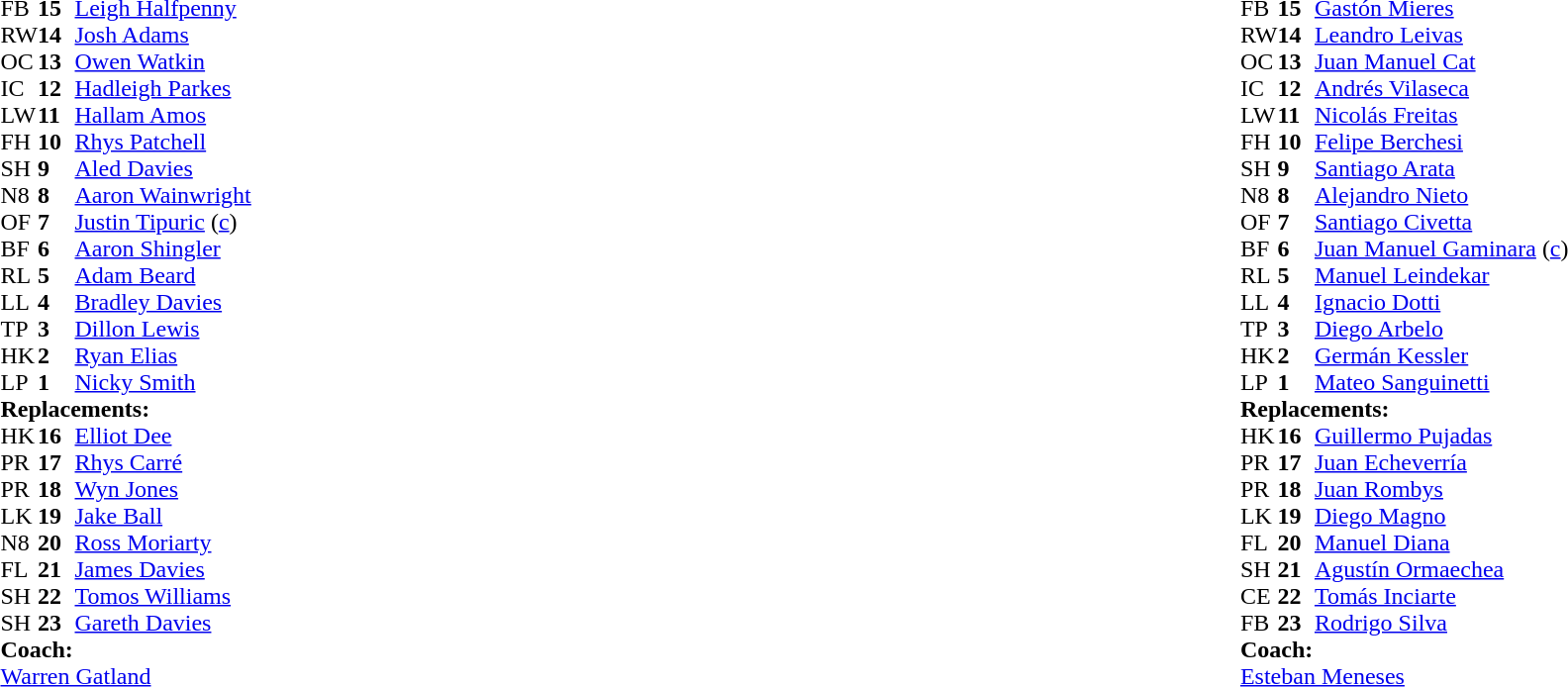<table style="width:100%;">
<tr>
<td style="vertical-align:top; width:50%;"><br><table style="font-size: 100%" cellspacing="0" cellpadding="0">
<tr>
<th width="25"></th>
<th width="25"></th>
</tr>
<tr>
<td>FB</td>
<td><strong>15</strong></td>
<td><a href='#'>Leigh Halfpenny</a></td>
</tr>
<tr>
<td>RW</td>
<td><strong>14</strong></td>
<td><a href='#'>Josh Adams</a></td>
<td></td>
<td></td>
</tr>
<tr>
<td>OC</td>
<td><strong>13</strong></td>
<td><a href='#'>Owen Watkin</a></td>
</tr>
<tr>
<td>IC</td>
<td><strong>12</strong></td>
<td><a href='#'>Hadleigh Parkes</a></td>
</tr>
<tr>
<td>LW</td>
<td><strong>11</strong></td>
<td><a href='#'>Hallam Amos</a></td>
</tr>
<tr>
<td>FH</td>
<td><strong>10</strong></td>
<td><a href='#'>Rhys Patchell</a></td>
</tr>
<tr>
<td>SH</td>
<td><strong>9</strong></td>
<td><a href='#'>Aled Davies</a></td>
<td></td>
<td></td>
</tr>
<tr>
<td>N8</td>
<td><strong>8</strong></td>
<td><a href='#'>Aaron Wainwright</a></td>
<td></td>
<td></td>
</tr>
<tr>
<td>OF</td>
<td><strong>7</strong></td>
<td><a href='#'>Justin Tipuric</a> (<a href='#'>c</a>)</td>
<td></td>
<td></td>
</tr>
<tr>
<td>BF</td>
<td><strong>6</strong></td>
<td><a href='#'>Aaron Shingler</a></td>
</tr>
<tr>
<td>RL</td>
<td><strong>5</strong></td>
<td><a href='#'>Adam Beard</a></td>
</tr>
<tr>
<td>LL</td>
<td><strong>4</strong></td>
<td><a href='#'>Bradley Davies</a></td>
</tr>
<tr>
<td>TP</td>
<td><strong>3</strong></td>
<td><a href='#'>Dillon Lewis</a></td>
<td></td>
<td></td>
</tr>
<tr>
<td>HK</td>
<td><strong>2</strong></td>
<td><a href='#'>Ryan Elias</a></td>
<td></td>
<td></td>
</tr>
<tr>
<td>LP</td>
<td><strong>1</strong></td>
<td><a href='#'>Nicky Smith</a></td>
<td></td>
<td></td>
</tr>
<tr>
<td colspan="3"><strong>Replacements:</strong></td>
</tr>
<tr>
<td>HK</td>
<td><strong>16</strong></td>
<td><a href='#'>Elliot Dee</a></td>
<td></td>
<td></td>
</tr>
<tr>
<td>PR</td>
<td><strong>17</strong></td>
<td><a href='#'>Rhys Carré</a></td>
<td></td>
<td></td>
</tr>
<tr>
<td>PR</td>
<td><strong>18</strong></td>
<td><a href='#'>Wyn Jones</a></td>
<td></td>
<td></td>
</tr>
<tr>
<td>LK</td>
<td><strong>19</strong></td>
<td><a href='#'>Jake Ball</a></td>
</tr>
<tr>
<td>N8</td>
<td><strong>20</strong></td>
<td><a href='#'>Ross Moriarty</a></td>
<td></td>
<td></td>
</tr>
<tr>
<td>FL</td>
<td><strong>21</strong></td>
<td><a href='#'>James Davies</a></td>
<td></td>
<td></td>
</tr>
<tr>
<td>SH</td>
<td><strong>22</strong></td>
<td><a href='#'>Tomos Williams</a></td>
<td></td>
<td></td>
</tr>
<tr>
<td>SH</td>
<td><strong>23</strong></td>
<td><a href='#'>Gareth Davies</a></td>
<td></td>
<td></td>
</tr>
<tr>
<td colspan="3"><strong>Coach:</strong></td>
</tr>
<tr>
<td colspan="4"> <a href='#'>Warren Gatland</a></td>
</tr>
</table>
</td>
<td style="vertical-align:top"></td>
<td style="vertical-align:top; width:50%;"><br><table cellspacing="0" cellpadding="0" style="font-size:100%; margin:auto;">
<tr>
<th width="25"></th>
<th width="25"></th>
</tr>
<tr>
<td>FB</td>
<td><strong>15</strong></td>
<td><a href='#'>Gastón Mieres</a></td>
<td></td>
<td></td>
</tr>
<tr>
<td>RW</td>
<td><strong>14</strong></td>
<td><a href='#'>Leandro Leivas</a></td>
<td></td>
<td></td>
<td></td>
</tr>
<tr>
<td>OC</td>
<td><strong>13</strong></td>
<td><a href='#'>Juan Manuel Cat</a></td>
<td></td>
<td></td>
<td></td>
</tr>
<tr>
<td>IC</td>
<td><strong>12</strong></td>
<td><a href='#'>Andrés Vilaseca</a></td>
</tr>
<tr>
<td>LW</td>
<td><strong>11</strong></td>
<td><a href='#'>Nicolás Freitas</a></td>
</tr>
<tr>
<td>FH</td>
<td><strong>10</strong></td>
<td><a href='#'>Felipe Berchesi</a></td>
</tr>
<tr>
<td>SH</td>
<td><strong>9</strong></td>
<td><a href='#'>Santiago Arata</a></td>
<td></td>
<td></td>
</tr>
<tr>
<td>N8</td>
<td><strong>8</strong></td>
<td><a href='#'>Alejandro Nieto</a></td>
<td></td>
<td></td>
</tr>
<tr>
<td>OF</td>
<td><strong>7</strong></td>
<td><a href='#'>Santiago Civetta</a></td>
<td></td>
</tr>
<tr>
<td>BF</td>
<td><strong>6</strong></td>
<td><a href='#'>Juan Manuel Gaminara</a> (<a href='#'>c</a>)</td>
</tr>
<tr>
<td>RL</td>
<td><strong>5</strong></td>
<td><a href='#'>Manuel Leindekar</a></td>
</tr>
<tr>
<td>LL</td>
<td><strong>4</strong></td>
<td><a href='#'>Ignacio Dotti</a></td>
<td></td>
<td></td>
</tr>
<tr>
<td>TP</td>
<td><strong>3</strong></td>
<td><a href='#'>Diego Arbelo</a></td>
<td></td>
<td></td>
</tr>
<tr>
<td>HK</td>
<td><strong>2</strong></td>
<td><a href='#'>Germán Kessler</a></td>
<td></td>
<td></td>
</tr>
<tr>
<td>LP</td>
<td><strong>1</strong></td>
<td><a href='#'>Mateo Sanguinetti</a></td>
<td></td>
<td></td>
</tr>
<tr>
<td colspan="3"><strong>Replacements:</strong></td>
</tr>
<tr>
<td>HK</td>
<td><strong>16</strong></td>
<td><a href='#'>Guillermo Pujadas</a></td>
<td></td>
<td></td>
</tr>
<tr>
<td>PR</td>
<td><strong>17</strong></td>
<td><a href='#'>Juan Echeverría</a></td>
<td></td>
<td></td>
</tr>
<tr>
<td>PR</td>
<td><strong>18</strong></td>
<td><a href='#'>Juan Rombys</a></td>
<td></td>
<td></td>
</tr>
<tr>
<td>LK</td>
<td><strong>19</strong></td>
<td><a href='#'>Diego Magno</a></td>
<td></td>
<td></td>
</tr>
<tr>
<td>FL</td>
<td><strong>20</strong></td>
<td><a href='#'>Manuel Diana</a></td>
<td></td>
<td></td>
</tr>
<tr>
<td>SH</td>
<td><strong>21</strong></td>
<td><a href='#'>Agustín Ormaechea</a></td>
<td></td>
<td></td>
</tr>
<tr>
<td>CE</td>
<td><strong>22</strong></td>
<td><a href='#'>Tomás Inciarte</a></td>
<td></td>
<td></td>
</tr>
<tr>
<td>FB</td>
<td><strong>23</strong></td>
<td><a href='#'>Rodrigo Silva</a></td>
<td></td>
<td></td>
</tr>
<tr>
<td colspan="3"><strong>Coach:</strong></td>
</tr>
<tr>
<td colspan="4"> <a href='#'>Esteban Meneses</a></td>
</tr>
</table>
</td>
</tr>
</table>
